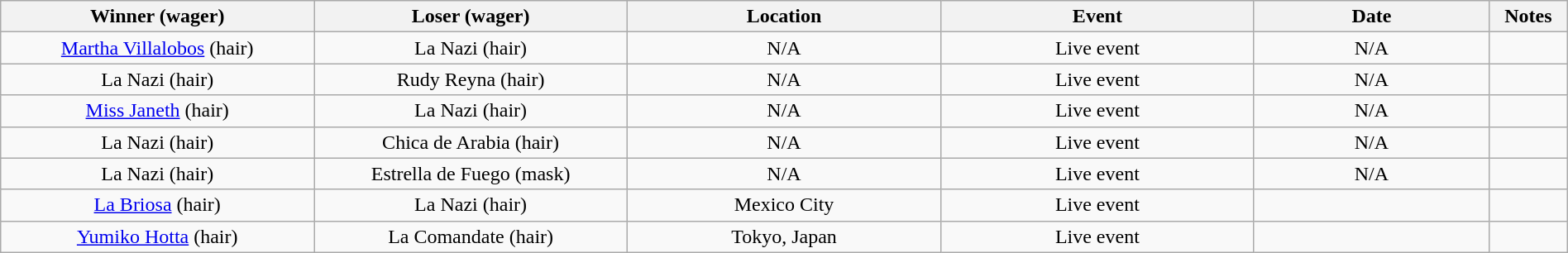<table class="wikitable sortable" width=100%  style="text-align: center">
<tr>
<th width=20% scope="col">Winner (wager)</th>
<th width=20% scope="col">Loser (wager)</th>
<th width=20% scope="col">Location</th>
<th width=20% scope="col">Event</th>
<th width=15% scope="col">Date</th>
<th class="unsortable" width=5% scope="col">Notes</th>
</tr>
<tr>
<td><a href='#'>Martha Villalobos</a> (hair)</td>
<td>La Nazi (hair)</td>
<td>N/A</td>
<td>Live event</td>
<td>N/A</td>
<td> </td>
</tr>
<tr>
<td>La Nazi (hair)</td>
<td>Rudy Reyna (hair)</td>
<td>N/A</td>
<td>Live event</td>
<td>N/A</td>
<td> </td>
</tr>
<tr>
<td><a href='#'>Miss Janeth</a> (hair)</td>
<td>La Nazi (hair)</td>
<td>N/A</td>
<td>Live event</td>
<td>N/A</td>
<td> </td>
</tr>
<tr>
<td>La Nazi (hair)</td>
<td>Chica de Arabia (hair)</td>
<td>N/A</td>
<td>Live event</td>
<td>N/A</td>
<td></td>
</tr>
<tr>
<td>La Nazi (hair)</td>
<td>Estrella de Fuego (mask)</td>
<td>N/A</td>
<td>Live event</td>
<td>N/A</td>
<td></td>
</tr>
<tr>
<td><a href='#'>La Briosa</a> (hair)</td>
<td>La Nazi (hair)</td>
<td>Mexico City</td>
<td>Live event</td>
<td></td>
<td></td>
</tr>
<tr>
<td><a href='#'>Yumiko Hotta</a> (hair)</td>
<td>La Comandate (hair)</td>
<td>Tokyo, Japan</td>
<td>Live event</td>
<td></td>
<td></td>
</tr>
</table>
